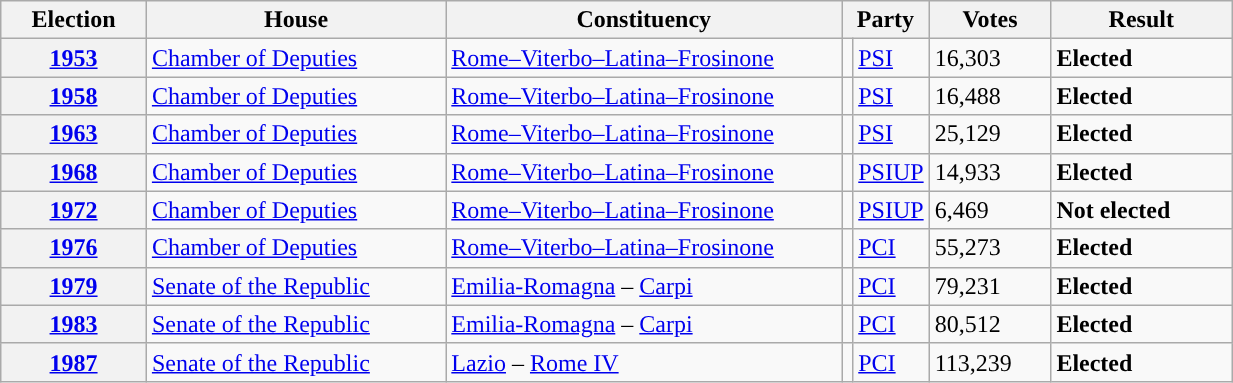<table class=wikitable style="width:65%; border:1px #AAAAFF solid">
<tr>
<th width=12%>Election</th>
<th width=25%>House</th>
<th width=33%>Constituency</th>
<th width=5% colspan="2">Party</th>
<th width=10%>Votes</th>
<th width=27%>Result</th>
</tr>
<tr>
<th><a href='#'>1953</a></th>
<td><a href='#'>Chamber of Deputies</a></td>
<td><a href='#'>Rome–Viterbo–Latina–Frosinone</a></td>
<td></td>
<td><a href='#'>PSI</a></td>
<td>16,303</td>
<td> <strong>Elected</strong></td>
</tr>
<tr>
<th><a href='#'>1958</a></th>
<td><a href='#'>Chamber of Deputies</a></td>
<td><a href='#'>Rome–Viterbo–Latina–Frosinone</a></td>
<td></td>
<td><a href='#'>PSI</a></td>
<td>16,488</td>
<td> <strong>Elected</strong></td>
</tr>
<tr>
<th><a href='#'>1963</a></th>
<td><a href='#'>Chamber of Deputies</a></td>
<td><a href='#'>Rome–Viterbo–Latina–Frosinone</a></td>
<td></td>
<td><a href='#'>PSI</a></td>
<td>25,129</td>
<td> <strong>Elected</strong></td>
</tr>
<tr>
<th><a href='#'>1968</a></th>
<td><a href='#'>Chamber of Deputies</a></td>
<td><a href='#'>Rome–Viterbo–Latina–Frosinone</a></td>
<td></td>
<td><a href='#'>PSIUP</a></td>
<td>14,933</td>
<td> <strong>Elected</strong></td>
</tr>
<tr>
<th><a href='#'>1972</a></th>
<td><a href='#'>Chamber of Deputies</a></td>
<td><a href='#'>Rome–Viterbo–Latina–Frosinone</a></td>
<td></td>
<td><a href='#'>PSIUP</a></td>
<td>6,469</td>
<td> <strong>Not elected</strong></td>
</tr>
<tr>
<th><a href='#'>1976</a></th>
<td><a href='#'>Chamber of Deputies</a></td>
<td><a href='#'>Rome–Viterbo–Latina–Frosinone</a></td>
<td></td>
<td><a href='#'>PCI</a></td>
<td>55,273</td>
<td> <strong>Elected</strong></td>
</tr>
<tr>
<th><a href='#'>1979</a></th>
<td><a href='#'>Senate of the Republic</a></td>
<td><a href='#'>Emilia-Romagna</a> – <a href='#'>Carpi</a></td>
<td></td>
<td><a href='#'>PCI</a></td>
<td>79,231</td>
<td> <strong>Elected</strong></td>
</tr>
<tr>
<th><a href='#'>1983</a></th>
<td><a href='#'>Senate of the Republic</a></td>
<td><a href='#'>Emilia-Romagna</a> – <a href='#'>Carpi</a></td>
<td></td>
<td><a href='#'>PCI</a></td>
<td>80,512</td>
<td> <strong>Elected</strong></td>
</tr>
<tr>
<th><a href='#'>1987</a></th>
<td><a href='#'>Senate of the Republic</a></td>
<td><a href='#'>Lazio</a> – <a href='#'>Rome IV</a></td>
<td></td>
<td><a href='#'>PCI</a></td>
<td>113,239</td>
<td> <strong>Elected</strong></td>
</tr>
</table>
